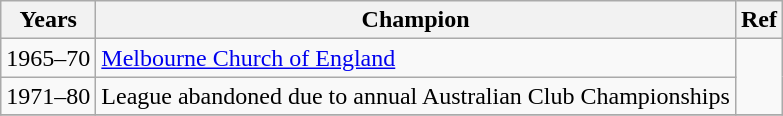<table class="wikitable">
<tr>
<th>Years</th>
<th>Champion</th>
<th>Ref</th>
</tr>
<tr>
<td align=center>1965–70</td>
<td><a href='#'>Melbourne Church of England</a></td>
<td align=center rowspan="2"></td>
</tr>
<tr>
<td align=center>1971–80</td>
<td>League abandoned due to annual Australian Club Championships</td>
</tr>
<tr>
</tr>
</table>
